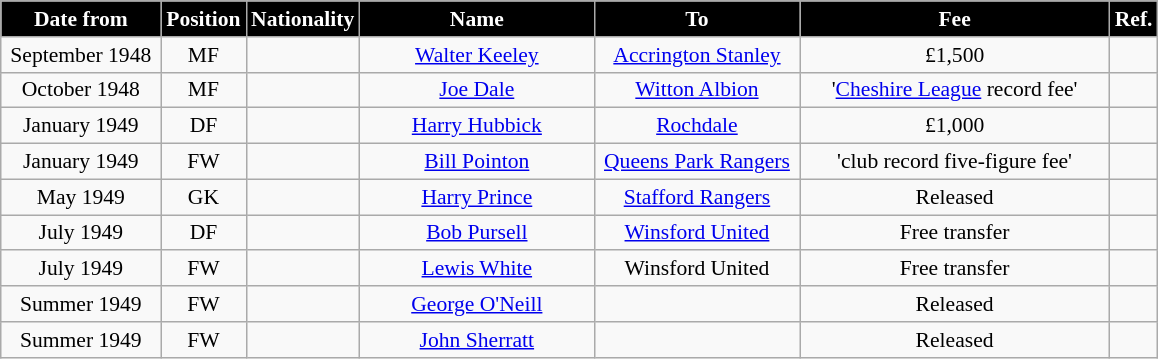<table class="wikitable" style="text-align:center; font-size:90%; ">
<tr>
<th style="background:#000000; color:white; width:100px;">Date from</th>
<th style="background:#000000; color:white; width:50px;">Position</th>
<th style="background:#000000; color:white; width:50px;">Nationality</th>
<th style="background:#000000; color:white; width:150px;">Name</th>
<th style="background:#000000; color:white; width:130px;">To</th>
<th style="background:#000000; color:white; width:200px;">Fee</th>
<th style="background:#000000; color:white; width:25px;">Ref.</th>
</tr>
<tr>
<td>September 1948</td>
<td>MF</td>
<td></td>
<td><a href='#'>Walter Keeley</a></td>
<td><a href='#'>Accrington Stanley</a></td>
<td>£1,500</td>
<td></td>
</tr>
<tr>
<td>October 1948</td>
<td>MF</td>
<td></td>
<td><a href='#'>Joe Dale</a></td>
<td><a href='#'>Witton Albion</a></td>
<td>'<a href='#'>Cheshire League</a> record fee'</td>
<td></td>
</tr>
<tr>
<td>January 1949</td>
<td>DF</td>
<td></td>
<td><a href='#'>Harry Hubbick</a></td>
<td><a href='#'>Rochdale</a></td>
<td>£1,000</td>
<td></td>
</tr>
<tr>
<td>January 1949</td>
<td>FW</td>
<td></td>
<td><a href='#'>Bill Pointon</a></td>
<td><a href='#'>Queens Park Rangers</a></td>
<td>'club record five-figure fee'</td>
<td></td>
</tr>
<tr>
<td>May 1949</td>
<td>GK</td>
<td></td>
<td><a href='#'>Harry Prince</a></td>
<td><a href='#'>Stafford Rangers</a></td>
<td>Released</td>
<td></td>
</tr>
<tr>
<td>July 1949</td>
<td>DF</td>
<td></td>
<td><a href='#'>Bob Pursell</a></td>
<td><a href='#'>Winsford United</a></td>
<td>Free transfer</td>
<td></td>
</tr>
<tr>
<td>July 1949</td>
<td>FW</td>
<td></td>
<td><a href='#'>Lewis White</a></td>
<td>Winsford United</td>
<td>Free transfer</td>
<td></td>
</tr>
<tr>
<td>Summer 1949</td>
<td>FW</td>
<td></td>
<td><a href='#'>George O'Neill</a></td>
<td></td>
<td>Released</td>
<td></td>
</tr>
<tr>
<td>Summer 1949</td>
<td>FW</td>
<td></td>
<td><a href='#'>John Sherratt</a></td>
<td></td>
<td>Released</td>
<td></td>
</tr>
</table>
